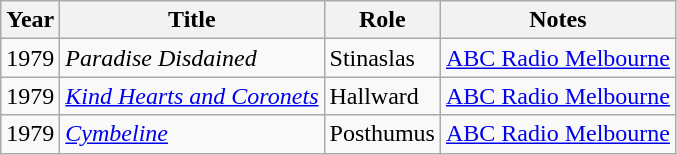<table class=wikitable>
<tr>
<th>Year</th>
<th>Title</th>
<th>Role</th>
<th>Notes</th>
</tr>
<tr>
<td>1979</td>
<td><em>Paradise Disdained</em></td>
<td>Stinaslas</td>
<td><a href='#'>ABC Radio Melbourne</a></td>
</tr>
<tr>
<td>1979</td>
<td><em><a href='#'>Kind Hearts and Coronets</a></em></td>
<td>Hallward</td>
<td><a href='#'>ABC Radio Melbourne</a></td>
</tr>
<tr>
<td>1979</td>
<td><em><a href='#'>Cymbeline</a></em></td>
<td>Posthumus</td>
<td><a href='#'>ABC Radio Melbourne</a></td>
</tr>
</table>
